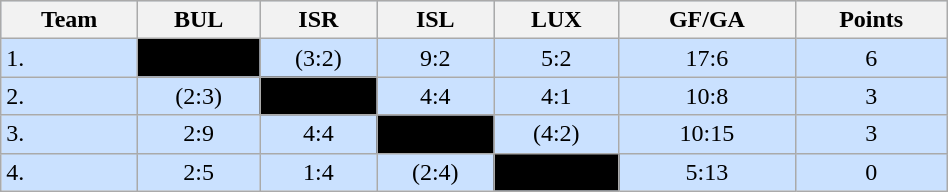<table class="wikitable" bgcolor="#EFEFFF" width="50%">
<tr bgcolor="#BCD2EE">
<th>Team</th>
<th>BUL</th>
<th>ISR</th>
<th>ISL</th>
<th>LUX</th>
<th>GF/GA</th>
<th>Points</th>
</tr>
<tr bgcolor="#CAE1FF" align="center">
<td align="left">1. </td>
<td style="background:#000000;"></td>
<td>(3:2)</td>
<td>9:2</td>
<td>5:2</td>
<td>17:6</td>
<td>6</td>
</tr>
<tr bgcolor="#CAE1FF" align="center">
<td align="left">2. </td>
<td>(2:3)</td>
<td style="background:#000000;"></td>
<td>4:4</td>
<td>4:1</td>
<td>10:8</td>
<td>3</td>
</tr>
<tr bgcolor="#CAE1FF" align="center">
<td align="left">3. </td>
<td>2:9</td>
<td>4:4</td>
<td style="background:#000000;"></td>
<td>(4:2)</td>
<td>10:15</td>
<td>3</td>
</tr>
<tr bgcolor="#CAE1FF" align="center">
<td align="left">4. </td>
<td>2:5</td>
<td>1:4</td>
<td>(2:4)</td>
<td style="background:#000000;"></td>
<td>5:13</td>
<td>0</td>
</tr>
</table>
